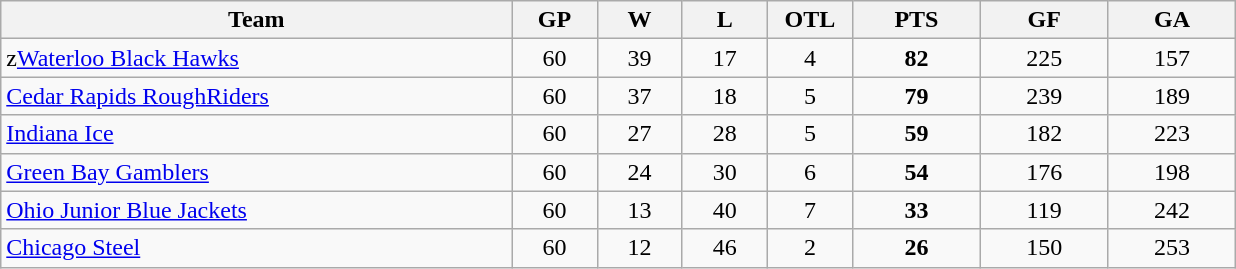<table class="wikitable">
<tr>
<th bgcolor="#DDDDFF" width="30%">Team</th>
<th bgcolor="#DDDDFF" width="5%">GP</th>
<th bgcolor="#DDDDFF" width="5%">W</th>
<th bgcolor="#DDDDFF" width="5%">L</th>
<th bgcolor="#DDDDFF" width="5%">OTL</th>
<th bgcolor="#DDDDFF" width="7.5%">PTS</th>
<th bgcolor="#DDDDFF" width="7.5%">GF</th>
<th bgcolor="#DDDDFF" width="7.5%">GA</th>
</tr>
<tr>
<td>z<a href='#'>Waterloo Black Hawks</a></td>
<td align="center">60</td>
<td align="center">39</td>
<td align="center">17</td>
<td align="center">4</td>
<td align="center"><strong>82</strong></td>
<td align="center">225</td>
<td align="center">157</td>
</tr>
<tr>
<td><a href='#'>Cedar Rapids RoughRiders</a></td>
<td align="center">60</td>
<td align="center">37</td>
<td align="center">18</td>
<td align="center">5</td>
<td align="center"><strong>79</strong></td>
<td align="center">239</td>
<td align="center">189</td>
</tr>
<tr>
<td><a href='#'>Indiana Ice</a></td>
<td align="center">60</td>
<td align="center">27</td>
<td align="center">28</td>
<td align="center">5</td>
<td align="center"><strong>59</strong></td>
<td align="center">182</td>
<td align="center">223</td>
</tr>
<tr>
<td><a href='#'>Green Bay Gamblers</a></td>
<td align="center">60</td>
<td align="center">24</td>
<td align="center">30</td>
<td align="center">6</td>
<td align="center"><strong>54</strong></td>
<td align="center">176</td>
<td align="center">198</td>
</tr>
<tr>
<td><a href='#'>Ohio Junior Blue Jackets</a></td>
<td align="center">60</td>
<td align="center">13</td>
<td align="center">40</td>
<td align="center">7</td>
<td align="center"><strong>33</strong></td>
<td align="center">119</td>
<td align="center">242</td>
</tr>
<tr>
<td><a href='#'>Chicago Steel</a></td>
<td align="center">60</td>
<td align="center">12</td>
<td align="center">46</td>
<td align="center">2</td>
<td align="center"><strong>26</strong></td>
<td align="center">150</td>
<td align="center">253</td>
</tr>
</table>
